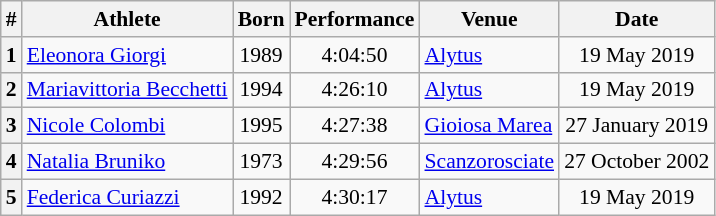<table class="wikitable" style="font-size:90%; text-align:center;">
<tr>
<th>#</th>
<th>Athlete</th>
<th>Born</th>
<th>Performance</th>
<th>Venue</th>
<th>Date</th>
</tr>
<tr>
<th>1</th>
<td align=left><a href='#'>Eleonora Giorgi</a></td>
<td>1989</td>
<td>4:04:50</td>
<td align=left> <a href='#'>Alytus</a></td>
<td>19 May 2019</td>
</tr>
<tr>
<th>2</th>
<td align=left><a href='#'>Mariavittoria Becchetti</a></td>
<td>1994</td>
<td>4:26:10</td>
<td align=left> <a href='#'>Alytus</a></td>
<td>19 May 2019</td>
</tr>
<tr>
<th>3</th>
<td align=left><a href='#'>Nicole Colombi</a></td>
<td>1995</td>
<td>4:27:38</td>
<td align=left> <a href='#'>Gioiosa Marea</a></td>
<td>27 January 2019</td>
</tr>
<tr>
<th>4</th>
<td align=left><a href='#'>Natalia Bruniko</a></td>
<td>1973</td>
<td>4:29:56</td>
<td align=left> <a href='#'>Scanzorosciate</a></td>
<td>27 October 2002</td>
</tr>
<tr>
<th>5</th>
<td align=left><a href='#'>Federica Curiazzi</a></td>
<td>1992</td>
<td>4:30:17</td>
<td align=left> <a href='#'>Alytus</a></td>
<td>19 May 2019</td>
</tr>
</table>
